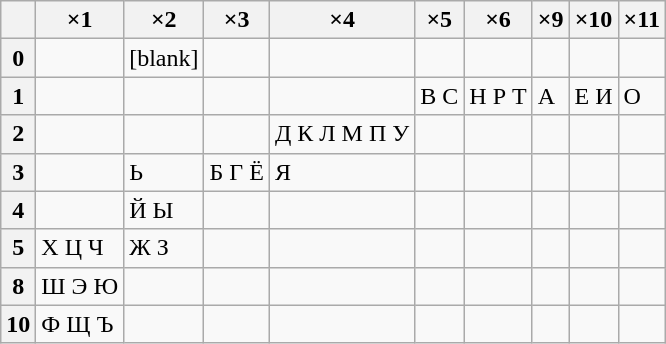<table class="wikitable floatright">
<tr>
<th></th>
<th>×1</th>
<th>×2</th>
<th>×3</th>
<th>×4</th>
<th>×5</th>
<th>×6</th>
<th>×9</th>
<th>×10</th>
<th>×11</th>
</tr>
<tr>
<th>0</th>
<td></td>
<td>[blank]</td>
<td></td>
<td></td>
<td></td>
<td></td>
<td></td>
<td></td>
<td></td>
</tr>
<tr>
<th>1</th>
<td></td>
<td></td>
<td></td>
<td></td>
<td>В С</td>
<td>Н Р Т</td>
<td>А</td>
<td>Е И</td>
<td>О</td>
</tr>
<tr>
<th>2</th>
<td></td>
<td></td>
<td></td>
<td>Д К Л М П У</td>
<td></td>
<td></td>
<td></td>
<td></td>
<td></td>
</tr>
<tr>
<th>3</th>
<td></td>
<td>Ь</td>
<td>Б Г Ё</td>
<td>Я</td>
<td></td>
<td></td>
<td></td>
<td></td>
<td></td>
</tr>
<tr>
<th>4</th>
<td></td>
<td>Й Ы</td>
<td></td>
<td></td>
<td></td>
<td></td>
<td></td>
<td></td>
<td></td>
</tr>
<tr>
<th>5</th>
<td>Х Ц Ч</td>
<td>Ж З</td>
<td></td>
<td></td>
<td></td>
<td></td>
<td></td>
<td></td>
<td></td>
</tr>
<tr>
<th>8</th>
<td>Ш Э Ю</td>
<td></td>
<td></td>
<td></td>
<td></td>
<td></td>
<td></td>
<td></td>
<td></td>
</tr>
<tr>
<th>10</th>
<td>Ф Щ Ъ</td>
<td></td>
<td></td>
<td></td>
<td></td>
<td></td>
<td></td>
<td></td>
<td></td>
</tr>
</table>
